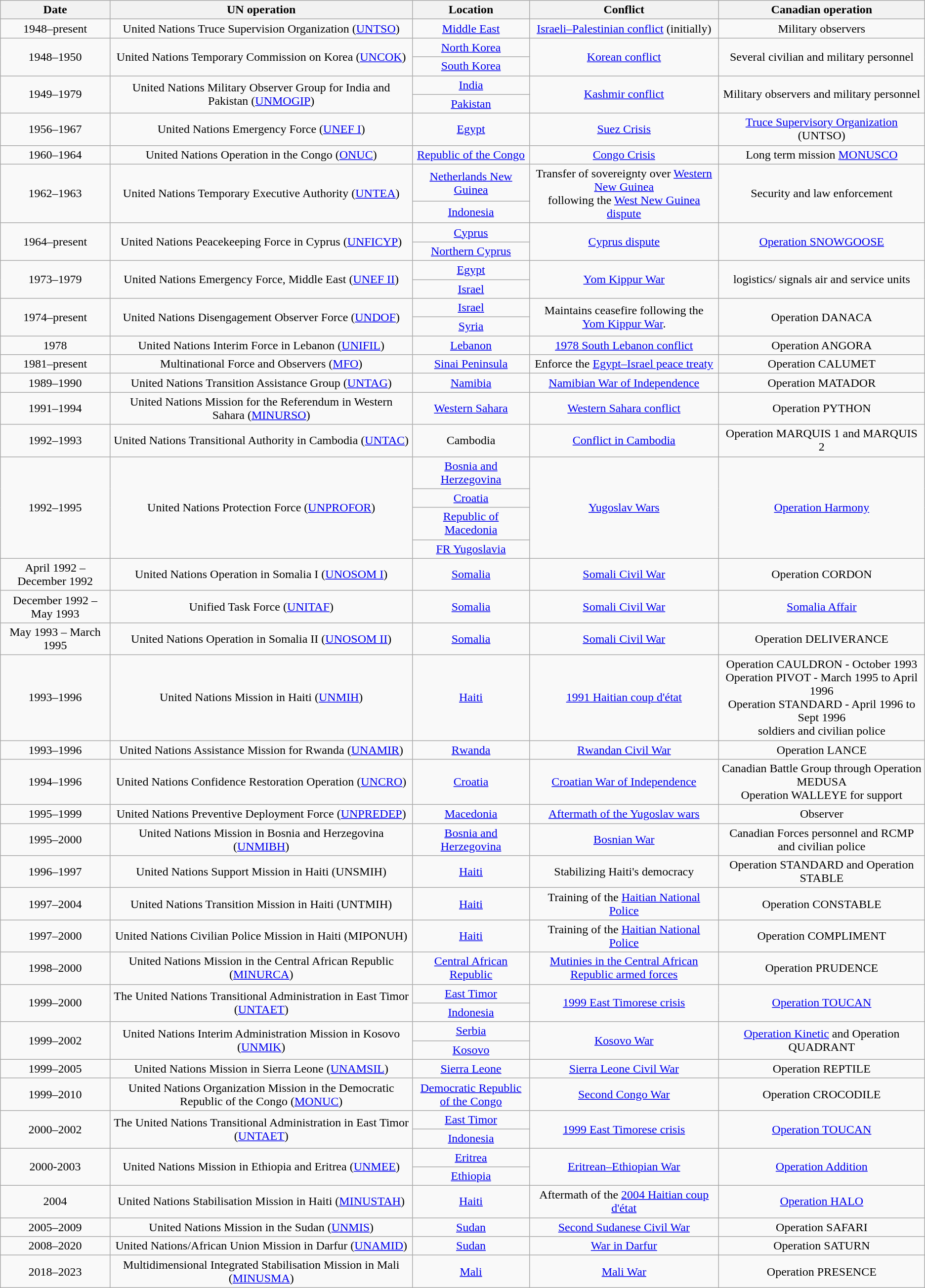<table class="wikitable sortable sticky-header" style=text-align:center;">
<tr>
<th>Date</th>
<th>UN operation</th>
<th width=150>Location</th>
<th>Conflict</th>
<th>Canadian operation</th>
</tr>
<tr>
<td>1948–present</td>
<td>United Nations Truce Supervision Organization (<a href='#'>UNTSO</a>)</td>
<td><a href='#'>Middle East</a></td>
<td><a href='#'>Israeli–Palestinian conflict</a> (initially)</td>
<td>Military observers</td>
</tr>
<tr>
<td rowspan="2">1948–1950</td>
<td rowspan="2">United Nations Temporary Commission on Korea (<a href='#'>UNCOK</a>)</td>
<td><a href='#'>North Korea</a></td>
<td rowspan="2"><a href='#'>Korean conflict</a></td>
<td rowspan="2">Several civilian and military personnel</td>
</tr>
<tr>
<td><a href='#'>South Korea</a></td>
</tr>
<tr>
<td rowspan="2">1949–1979</td>
<td rowspan="2">United Nations Military Observer Group for India and Pakistan (<a href='#'>UNMOGIP</a>)</td>
<td><a href='#'>India</a></td>
<td rowspan="2"><a href='#'>Kashmir conflict</a></td>
<td rowspan="2">Military observers and military personnel</td>
</tr>
<tr>
<td><a href='#'>Pakistan</a></td>
</tr>
<tr>
<td>1956–1967</td>
<td>United Nations Emergency Force (<a href='#'>UNEF I</a>)</td>
<td><a href='#'>Egypt</a></td>
<td><a href='#'>Suez Crisis</a></td>
<td><a href='#'>Truce Supervisory Organization</a> (UNTSO)</td>
</tr>
<tr>
<td>1960–1964</td>
<td>United Nations Operation in the Congo (<a href='#'>ONUC</a>)</td>
<td><a href='#'>Republic of the Congo</a></td>
<td><a href='#'>Congo Crisis</a></td>
<td>Long term mission <a href='#'>MONUSCO</a></td>
</tr>
<tr>
<td rowspan="2">1962–1963</td>
<td rowspan="2">United Nations Temporary Executive Authority (<a href='#'>UNTEA</a>)</td>
<td><a href='#'>Netherlands New Guinea</a></td>
<td rowspan="2">Transfer of sovereignty over <a href='#'>Western New Guinea</a><br>following the <a href='#'>West New Guinea dispute</a></td>
<td rowspan="2">Security and law enforcement</td>
</tr>
<tr>
<td><a href='#'>Indonesia</a></td>
</tr>
<tr>
<td rowspan="2">1964–present</td>
<td rowspan="2">United Nations Peacekeeping Force in Cyprus (<a href='#'>UNFICYP</a>)</td>
<td><a href='#'>Cyprus</a></td>
<td rowspan="2"><a href='#'>Cyprus dispute</a></td>
<td rowspan="2"><a href='#'>Operation SNOWGOOSE</a></td>
</tr>
<tr>
<td><a href='#'>Northern Cyprus</a></td>
</tr>
<tr>
<td rowspan="2">1973–1979</td>
<td rowspan="2">United Nations Emergency Force, Middle East (<a href='#'>UNEF II</a>)</td>
<td><a href='#'>Egypt</a></td>
<td rowspan="2"><a href='#'>Yom Kippur War</a></td>
<td rowspan="2">logistics/ signals air and service units</td>
</tr>
<tr>
<td><a href='#'>Israel</a></td>
</tr>
<tr>
<td rowspan="2">1974–present</td>
<td rowspan="2">United Nations Disengagement Observer Force (<a href='#'>UNDOF</a>)</td>
<td><a href='#'>Israel</a></td>
<td rowspan="2">Maintains ceasefire following the <a href='#'>Yom Kippur War</a>.</td>
<td rowspan="2">Operation DANACA</td>
</tr>
<tr>
<td><a href='#'>Syria</a></td>
</tr>
<tr>
<td>1978</td>
<td>United Nations Interim Force in Lebanon (<a href='#'>UNIFIL</a>)</td>
<td><a href='#'>Lebanon</a></td>
<td><a href='#'>1978 South Lebanon conflict</a></td>
<td>Operation ANGORA</td>
</tr>
<tr>
<td>1981–present</td>
<td>Multinational Force and Observers (<a href='#'>MFO</a>)</td>
<td><a href='#'>Sinai Peninsula</a></td>
<td>Enforce the <a href='#'>Egypt–Israel peace treaty</a></td>
<td>Operation CALUMET</td>
</tr>
<tr>
<td>1989–1990</td>
<td>United Nations Transition Assistance Group (<a href='#'>UNTAG</a>)</td>
<td><a href='#'>Namibia</a></td>
<td><a href='#'>Namibian War of Independence</a></td>
<td>Operation MATADOR</td>
</tr>
<tr>
<td>1991–1994</td>
<td>United Nations Mission for the Referendum in Western Sahara (<a href='#'>MINURSO</a>)</td>
<td><a href='#'>Western Sahara</a></td>
<td><a href='#'>Western Sahara conflict</a></td>
<td>Operation PYTHON</td>
</tr>
<tr>
<td>1992–1993</td>
<td>United Nations Transitional Authority in Cambodia (<a href='#'>UNTAC</a>)</td>
<td>Cambodia</td>
<td><a href='#'>Conflict in Cambodia</a></td>
<td>Operation MARQUIS 1 and MARQUIS 2</td>
</tr>
<tr>
<td rowspan="4">1992–1995</td>
<td rowspan="4">United Nations Protection Force (<a href='#'>UNPROFOR</a>)</td>
<td><a href='#'>Bosnia and Herzegovina</a></td>
<td rowspan="4"><a href='#'>Yugoslav Wars</a></td>
<td rowspan="4"><a href='#'>Operation Harmony</a></td>
</tr>
<tr>
<td><a href='#'>Croatia</a></td>
</tr>
<tr>
<td><a href='#'>Republic of Macedonia</a></td>
</tr>
<tr>
<td><a href='#'>FR Yugoslavia</a></td>
</tr>
<tr>
<td>April 1992 – December 1992</td>
<td>United Nations Operation in Somalia I (<a href='#'>UNOSOM I</a>)</td>
<td><a href='#'>Somalia</a></td>
<td><a href='#'>Somali Civil War</a></td>
<td>Operation CORDON</td>
</tr>
<tr>
<td>December 1992 – May 1993</td>
<td>Unified Task Force (<a href='#'>UNITAF</a>)</td>
<td><a href='#'>Somalia</a></td>
<td><a href='#'>Somali Civil War</a></td>
<td><a href='#'>Somalia Affair</a></td>
</tr>
<tr>
<td>May 1993 – March 1995</td>
<td>United Nations Operation in Somalia II (<a href='#'>UNOSOM II</a>)</td>
<td><a href='#'>Somalia</a></td>
<td><a href='#'>Somali Civil War</a></td>
<td>Operation DELIVERANCE</td>
</tr>
<tr>
<td>1993–1996</td>
<td>United Nations Mission in Haiti (<a href='#'>UNMIH</a>)</td>
<td><a href='#'>Haiti</a></td>
<td><a href='#'>1991 Haitian coup d'état</a></td>
<td>Operation CAULDRON - October 1993<br>Operation PIVOT - March 1995 to April 1996<br>Operation STANDARD - April 1996 to Sept 1996<br> soldiers and civilian police</td>
</tr>
<tr>
<td>1993–1996</td>
<td>United Nations Assistance Mission for Rwanda (<a href='#'>UNAMIR</a>)</td>
<td><a href='#'>Rwanda</a></td>
<td><a href='#'>Rwandan Civil War</a></td>
<td>Operation LANCE</td>
</tr>
<tr>
<td>1994–1996</td>
<td>United Nations Confidence Restoration Operation (<a href='#'>UNCRO</a>)</td>
<td><a href='#'>Croatia</a></td>
<td><a href='#'>Croatian War of Independence</a></td>
<td>Canadian Battle Group through Operation MEDUSA<br>Operation WALLEYE for support</td>
</tr>
<tr>
<td>1995–1999</td>
<td>United Nations Preventive Deployment Force (<a href='#'>UNPREDEP</a>)</td>
<td><a href='#'>Macedonia</a></td>
<td><a href='#'>Aftermath of the Yugoslav wars</a></td>
<td>Observer</td>
</tr>
<tr>
<td>1995–2000</td>
<td>United Nations Mission in Bosnia and Herzegovina (<a href='#'>UNMIBH</a>)</td>
<td><a href='#'>Bosnia and Herzegovina</a></td>
<td><a href='#'>Bosnian War</a></td>
<td>Canadian Forces personnel and RCMP and civilian police</td>
</tr>
<tr>
<td>1996–1997</td>
<td>United Nations Support Mission in Haiti (UNSMIH)</td>
<td><a href='#'>Haiti</a></td>
<td>Stabilizing Haiti's democracy</td>
<td>Operation STANDARD and Operation STABLE</td>
</tr>
<tr>
<td>1997–2004</td>
<td>United Nations Transition Mission in Haiti (UNTMIH)</td>
<td><a href='#'>Haiti</a></td>
<td>Training of the <a href='#'>Haitian National Police</a></td>
<td>Operation CONSTABLE</td>
</tr>
<tr>
<td>1997–2000</td>
<td>United Nations Civilian Police Mission in Haiti (MIPONUH)</td>
<td><a href='#'>Haiti</a></td>
<td>Training of the <a href='#'>Haitian National Police</a></td>
<td>Operation COMPLIMENT</td>
</tr>
<tr>
<td>1998–2000</td>
<td>United Nations Mission in the Central African Republic (<a href='#'>MINURCA</a>)</td>
<td><a href='#'>Central African Republic</a></td>
<td><a href='#'>Mutinies in the Central African Republic armed forces</a></td>
<td>Operation PRUDENCE</td>
</tr>
<tr>
<td rowspan="2">1999–2000</td>
<td rowspan="2">The United Nations Transitional Administration in East Timor (<a href='#'>UNTAET</a>)</td>
<td><a href='#'>East Timor</a></td>
<td rowspan="2"><a href='#'>1999 East Timorese crisis</a></td>
<td rowspan="2"><a href='#'>Operation TOUCAN</a></td>
</tr>
<tr>
<td><a href='#'>Indonesia</a></td>
</tr>
<tr>
<td rowspan="2">1999–2002</td>
<td rowspan="2">United Nations Interim Administration Mission in Kosovo (<a href='#'>UNMIK</a>)</td>
<td><a href='#'>Serbia</a></td>
<td rowspan="2"><a href='#'>Kosovo War</a></td>
<td rowspan="2"><a href='#'>Operation Kinetic</a> and Operation QUADRANT</td>
</tr>
<tr>
<td><a href='#'>Kosovo</a></td>
</tr>
<tr>
<td>1999–2005</td>
<td>United Nations Mission in Sierra Leone (<a href='#'>UNAMSIL</a>)</td>
<td><a href='#'>Sierra Leone</a></td>
<td><a href='#'>Sierra Leone Civil War</a></td>
<td>Operation REPTILE</td>
</tr>
<tr>
<td>1999–2010</td>
<td>United Nations Organization Mission in the Democratic Republic of the Congo (<a href='#'>MONUC</a>)</td>
<td><a href='#'>Democratic Republic of the Congo</a></td>
<td><a href='#'>Second Congo War</a></td>
<td>Operation CROCODILE</td>
</tr>
<tr>
<td rowspan="2">2000–2002</td>
<td rowspan="2">The United Nations Transitional Administration in East Timor (<a href='#'>UNTAET</a>)</td>
<td><a href='#'>East Timor</a></td>
<td rowspan="2"><a href='#'>1999 East Timorese crisis</a></td>
<td rowspan="2"><a href='#'>Operation TOUCAN</a></td>
</tr>
<tr>
<td><a href='#'>Indonesia</a></td>
</tr>
<tr>
<td rowspan="2">2000-2003</td>
<td rowspan="2">United Nations Mission in Ethiopia and Eritrea (<a href='#'>UNMEE</a>)</td>
<td><a href='#'>Eritrea</a></td>
<td rowspan="2"><a href='#'>Eritrean–Ethiopian War</a></td>
<td rowspan="2"><a href='#'>Operation Addition</a></td>
</tr>
<tr>
<td><a href='#'>Ethiopia</a></td>
</tr>
<tr>
<td>2004</td>
<td>United Nations Stabilisation Mission in Haiti (<a href='#'>MINUSTAH</a>)</td>
<td><a href='#'>Haiti</a></td>
<td>Aftermath of the <a href='#'>2004 Haitian coup d'état</a></td>
<td><a href='#'>Operation HALO</a></td>
</tr>
<tr>
<td>2005–2009</td>
<td>United Nations Mission in the Sudan (<a href='#'>UNMIS</a>)</td>
<td><a href='#'>Sudan</a></td>
<td><a href='#'>Second Sudanese Civil War</a></td>
<td>Operation SAFARI</td>
</tr>
<tr>
<td>2008–2020</td>
<td>United Nations/African Union Mission in Darfur (<a href='#'>UNAMID</a>)</td>
<td><a href='#'>Sudan</a></td>
<td><a href='#'>War in Darfur</a></td>
<td>Operation SATURN</td>
</tr>
<tr>
<td>2018–2023</td>
<td>Multidimensional Integrated Stabilisation Mission in Mali (<a href='#'>MINUSMA</a>)</td>
<td><a href='#'>Mali</a></td>
<td><a href='#'>Mali War</a></td>
<td>Operation PRESENCE</td>
</tr>
</table>
